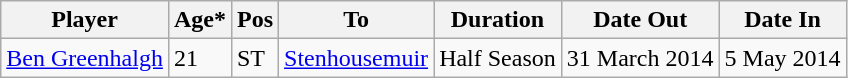<table class="wikitable">
<tr>
<th>Player</th>
<th>Age*</th>
<th>Pos</th>
<th>To</th>
<th>Duration</th>
<th>Date Out</th>
<th>Date In</th>
</tr>
<tr>
<td> <a href='#'>Ben Greenhalgh</a></td>
<td>21</td>
<td>ST</td>
<td> <a href='#'>Stenhousemuir</a></td>
<td>Half Season</td>
<td>31 March 2014</td>
<td>5 May 2014</td>
</tr>
</table>
